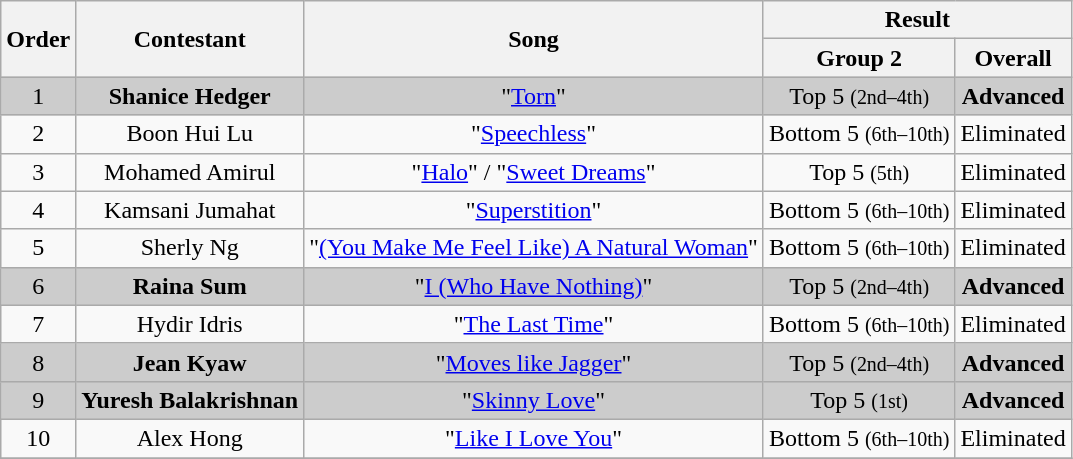<table class="wikitable plainrowheaders" style="text-align:center;">
<tr>
<th rowspan=2 scope="col">Order</th>
<th rowspan=2 scope="col">Contestant</th>
<th rowspan=2 scope="col">Song</th>
<th colspan=2 scope="col">Result</th>
</tr>
<tr>
<th scope="col">Group 2</th>
<th scope="col">Overall</th>
</tr>
<tr style="background:#ccc;">
<td scope="row">1</td>
<td><strong>Shanice Hedger</strong></td>
<td>"<a href='#'>Torn</a>"</td>
<td>Top 5 <small>(2nd–4th)</small></td>
<td><strong>Advanced</strong></td>
</tr>
<tr>
<td>2</td>
<td>Boon Hui Lu</td>
<td>"<a href='#'>Speechless</a>"</td>
<td>Bottom 5 <small>(6th–10th)</small></td>
<td>Eliminated</td>
</tr>
<tr>
<td>3</td>
<td>Mohamed Amirul</td>
<td>"<a href='#'>Halo</a>" / "<a href='#'>Sweet Dreams</a>"</td>
<td>Top 5 <small>(5th)</small></td>
<td>Eliminated</td>
</tr>
<tr>
<td>4</td>
<td>Kamsani Jumahat</td>
<td>"<a href='#'>Superstition</a>"</td>
<td>Bottom 5 <small>(6th–10th)</small></td>
<td>Eliminated</td>
</tr>
<tr>
<td>5</td>
<td>Sherly Ng</td>
<td>"<a href='#'>(You Make Me Feel Like) A Natural Woman</a>"</td>
<td>Bottom 5 <small>(6th–10th)</small></td>
<td>Eliminated</td>
</tr>
<tr style="background:#ccc;">
<td>6</td>
<td><strong>Raina Sum</strong></td>
<td>"<a href='#'>I (Who Have Nothing)</a>"</td>
<td>Top 5 <small>(2nd–4th)</small></td>
<td><strong>Advanced</strong></td>
</tr>
<tr>
<td>7</td>
<td>Hydir Idris</td>
<td>"<a href='#'>The Last Time</a>"</td>
<td>Bottom 5 <small>(6th–10th)</small></td>
<td>Eliminated</td>
</tr>
<tr style="background:#ccc;">
<td>8</td>
<td><strong>Jean Kyaw</strong></td>
<td>"<a href='#'>Moves like Jagger</a>"</td>
<td>Top 5 <small>(2nd–4th)</small></td>
<td><strong>Advanced</strong></td>
</tr>
<tr style="background:#ccc;">
<td>9</td>
<td><strong>Yuresh Balakrishnan</strong></td>
<td>"<a href='#'>Skinny Love</a>"</td>
<td>Top 5 <small>(1st)</small></td>
<td><strong>Advanced</strong></td>
</tr>
<tr>
<td>10</td>
<td>Alex Hong</td>
<td>"<a href='#'>Like I Love You</a>"</td>
<td>Bottom 5 <small>(6th–10th)</small></td>
<td>Eliminated</td>
</tr>
<tr>
</tr>
</table>
